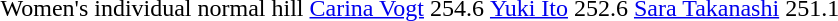<table>
<tr>
<td>Women's individual normal hill<br></td>
<td><a href='#'>Carina Vogt</a><br></td>
<td>254.6</td>
<td><a href='#'>Yuki Ito</a><br></td>
<td>252.6</td>
<td><a href='#'>Sara Takanashi</a><br></td>
<td>251.1</td>
</tr>
</table>
